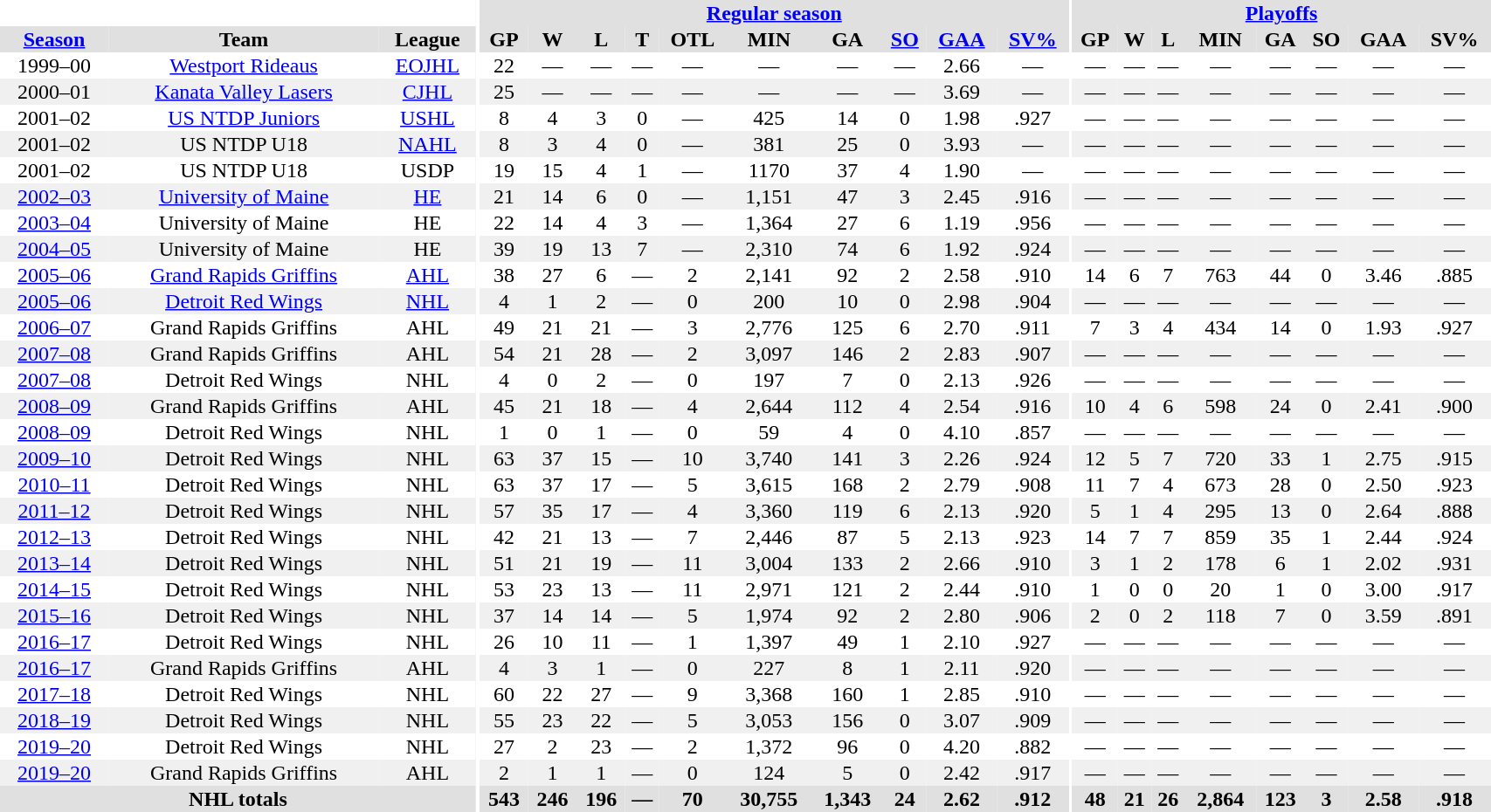<table border="0" cellpadding="1" cellspacing="0" style="width:90%; text-align:center;">
<tr bgcolor="#e0e0e0">
<th colspan="3" bgcolor="#ffffff"></th>
<th rowspan="99" bgcolor="#ffffff"></th>
<th colspan="10" bgcolor="#e0e0e0"><a href='#'>Regular season</a></th>
<th rowspan="99" bgcolor="#ffffff"></th>
<th colspan="8" bgcolor="#e0e0e0"><a href='#'>Playoffs</a></th>
</tr>
<tr bgcolor="#e0e0e0">
<th><a href='#'>Season</a></th>
<th>Team</th>
<th>League</th>
<th>GP</th>
<th>W</th>
<th>L</th>
<th>T</th>
<th>OTL</th>
<th>MIN</th>
<th>GA</th>
<th><a href='#'>SO</a></th>
<th><a href='#'>GAA</a></th>
<th><a href='#'>SV%</a></th>
<th>GP</th>
<th>W</th>
<th>L</th>
<th>MIN</th>
<th>GA</th>
<th>SO</th>
<th>GAA</th>
<th>SV%</th>
</tr>
<tr>
<td>1999–00</td>
<td><a href='#'>Westport Rideaus</a></td>
<td><a href='#'>EOJHL</a></td>
<td>22</td>
<td>—</td>
<td>—</td>
<td>—</td>
<td>—</td>
<td>—</td>
<td>—</td>
<td>—</td>
<td>2.66</td>
<td>—</td>
<td>—</td>
<td>—</td>
<td>—</td>
<td>—</td>
<td>—</td>
<td>—</td>
<td>—</td>
<td>—</td>
</tr>
<tr style="background:#f0f0f0;">
<td>2000–01</td>
<td><a href='#'>Kanata Valley Lasers</a></td>
<td><a href='#'>CJHL</a></td>
<td>25</td>
<td>—</td>
<td>—</td>
<td>—</td>
<td>—</td>
<td>—</td>
<td>—</td>
<td>—</td>
<td>3.69</td>
<td>—</td>
<td>—</td>
<td>—</td>
<td>—</td>
<td>—</td>
<td>—</td>
<td>—</td>
<td>—</td>
<td>—</td>
</tr>
<tr>
<td>2001–02</td>
<td><a href='#'>US NTDP Juniors</a></td>
<td><a href='#'>USHL</a></td>
<td>8</td>
<td>4</td>
<td>3</td>
<td>0</td>
<td>—</td>
<td>425</td>
<td>14</td>
<td>0</td>
<td>1.98</td>
<td>.927</td>
<td>—</td>
<td>—</td>
<td>—</td>
<td>—</td>
<td>—</td>
<td>—</td>
<td>—</td>
<td>—</td>
</tr>
<tr style="background:#f0f0f0;">
<td>2001–02</td>
<td>US NTDP U18</td>
<td><a href='#'>NAHL</a></td>
<td>8</td>
<td>3</td>
<td>4</td>
<td>0</td>
<td>—</td>
<td>381</td>
<td>25</td>
<td>0</td>
<td>3.93</td>
<td>—</td>
<td>—</td>
<td>—</td>
<td>—</td>
<td>—</td>
<td>—</td>
<td>—</td>
<td>—</td>
<td>—</td>
</tr>
<tr>
<td>2001–02</td>
<td>US NTDP U18</td>
<td>USDP</td>
<td>19</td>
<td>15</td>
<td>4</td>
<td>1</td>
<td>—</td>
<td>1170</td>
<td>37</td>
<td>4</td>
<td>1.90</td>
<td>—</td>
<td>—</td>
<td>—</td>
<td>—</td>
<td>—</td>
<td>—</td>
<td>—</td>
<td>—</td>
<td>—</td>
</tr>
<tr style="background:#f0f0f0;">
<td><a href='#'>2002–03</a></td>
<td><a href='#'>University of Maine</a></td>
<td><a href='#'>HE</a></td>
<td>21</td>
<td>14</td>
<td>6</td>
<td>0</td>
<td>—</td>
<td>1,151</td>
<td>47</td>
<td>3</td>
<td>2.45</td>
<td>.916</td>
<td>—</td>
<td>—</td>
<td>—</td>
<td>—</td>
<td>—</td>
<td>—</td>
<td>—</td>
<td>—</td>
</tr>
<tr>
<td><a href='#'>2003–04</a></td>
<td>University of Maine</td>
<td>HE</td>
<td>22</td>
<td>14</td>
<td>4</td>
<td>3</td>
<td>—</td>
<td>1,364</td>
<td>27</td>
<td>6</td>
<td>1.19</td>
<td>.956</td>
<td>—</td>
<td>—</td>
<td>—</td>
<td>—</td>
<td>—</td>
<td>—</td>
<td>—</td>
<td>—</td>
</tr>
<tr style="background:#f0f0f0;">
<td><a href='#'>2004–05</a></td>
<td>University of Maine</td>
<td>HE</td>
<td>39</td>
<td>19</td>
<td>13</td>
<td>7</td>
<td>—</td>
<td>2,310</td>
<td>74</td>
<td>6</td>
<td>1.92</td>
<td>.924</td>
<td>—</td>
<td>—</td>
<td>—</td>
<td>—</td>
<td>—</td>
<td>—</td>
<td>—</td>
<td>—</td>
</tr>
<tr>
<td><a href='#'>2005–06</a></td>
<td><a href='#'>Grand Rapids Griffins</a></td>
<td><a href='#'>AHL</a></td>
<td>38</td>
<td>27</td>
<td>6</td>
<td>—</td>
<td>2</td>
<td>2,141</td>
<td>92</td>
<td>2</td>
<td>2.58</td>
<td>.910</td>
<td>14</td>
<td>6</td>
<td>7</td>
<td>763</td>
<td>44</td>
<td>0</td>
<td>3.46</td>
<td>.885</td>
</tr>
<tr style="background:#f0f0f0;">
<td><a href='#'>2005–06</a></td>
<td><a href='#'>Detroit Red Wings</a></td>
<td><a href='#'>NHL</a></td>
<td>4</td>
<td>1</td>
<td>2</td>
<td>—</td>
<td>0</td>
<td>200</td>
<td>10</td>
<td>0</td>
<td>2.98</td>
<td>.904</td>
<td>—</td>
<td>—</td>
<td>—</td>
<td>—</td>
<td>—</td>
<td>—</td>
<td>—</td>
<td>—</td>
</tr>
<tr>
<td><a href='#'>2006–07</a></td>
<td>Grand Rapids Griffins</td>
<td>AHL</td>
<td>49</td>
<td>21</td>
<td>21</td>
<td>—</td>
<td>3</td>
<td>2,776</td>
<td>125</td>
<td>6</td>
<td>2.70</td>
<td>.911</td>
<td>7</td>
<td>3</td>
<td>4</td>
<td>434</td>
<td>14</td>
<td>0</td>
<td>1.93</td>
<td>.927</td>
</tr>
<tr style="background:#f0f0f0;">
<td><a href='#'>2007–08</a></td>
<td>Grand Rapids Griffins</td>
<td>AHL</td>
<td>54</td>
<td>21</td>
<td>28</td>
<td>—</td>
<td>2</td>
<td>3,097</td>
<td>146</td>
<td>2</td>
<td>2.83</td>
<td>.907</td>
<td>—</td>
<td>—</td>
<td>—</td>
<td>—</td>
<td>—</td>
<td>—</td>
<td>—</td>
<td>—</td>
</tr>
<tr>
<td><a href='#'>2007–08</a></td>
<td>Detroit Red Wings</td>
<td>NHL</td>
<td>4</td>
<td>0</td>
<td>2</td>
<td>—</td>
<td>0</td>
<td>197</td>
<td>7</td>
<td>0</td>
<td>2.13</td>
<td>.926</td>
<td>—</td>
<td>—</td>
<td>—</td>
<td>—</td>
<td>—</td>
<td>—</td>
<td>—</td>
<td>—</td>
</tr>
<tr style="background:#f0f0f0;">
<td><a href='#'>2008–09</a></td>
<td>Grand Rapids Griffins</td>
<td>AHL</td>
<td>45</td>
<td>21</td>
<td>18</td>
<td>—</td>
<td>4</td>
<td>2,644</td>
<td>112</td>
<td>4</td>
<td>2.54</td>
<td>.916</td>
<td>10</td>
<td>4</td>
<td>6</td>
<td>598</td>
<td>24</td>
<td>0</td>
<td>2.41</td>
<td>.900</td>
</tr>
<tr>
<td><a href='#'>2008–09</a></td>
<td>Detroit Red Wings</td>
<td>NHL</td>
<td>1</td>
<td>0</td>
<td>1</td>
<td>—</td>
<td>0</td>
<td>59</td>
<td>4</td>
<td>0</td>
<td>4.10</td>
<td>.857</td>
<td>—</td>
<td>—</td>
<td>—</td>
<td>—</td>
<td>—</td>
<td>—</td>
<td>—</td>
<td>—</td>
</tr>
<tr style="background:#f0f0f0;">
<td><a href='#'>2009–10</a></td>
<td>Detroit Red Wings</td>
<td>NHL</td>
<td>63</td>
<td>37</td>
<td>15</td>
<td>—</td>
<td>10</td>
<td>3,740</td>
<td>141</td>
<td>3</td>
<td>2.26</td>
<td>.924</td>
<td>12</td>
<td>5</td>
<td>7</td>
<td>720</td>
<td>33</td>
<td>1</td>
<td>2.75</td>
<td>.915</td>
</tr>
<tr>
<td><a href='#'>2010–11</a></td>
<td>Detroit Red Wings</td>
<td>NHL</td>
<td>63</td>
<td>37</td>
<td>17</td>
<td>—</td>
<td>5</td>
<td>3,615</td>
<td>168</td>
<td>2</td>
<td>2.79</td>
<td>.908</td>
<td>11</td>
<td>7</td>
<td>4</td>
<td>673</td>
<td>28</td>
<td>0</td>
<td>2.50</td>
<td>.923</td>
</tr>
<tr style="background:#f0f0f0;">
<td><a href='#'>2011–12</a></td>
<td>Detroit Red Wings</td>
<td>NHL</td>
<td>57</td>
<td>35</td>
<td>17</td>
<td>—</td>
<td>4</td>
<td>3,360</td>
<td>119</td>
<td>6</td>
<td>2.13</td>
<td>.920</td>
<td>5</td>
<td>1</td>
<td>4</td>
<td>295</td>
<td>13</td>
<td>0</td>
<td>2.64</td>
<td>.888</td>
</tr>
<tr>
<td><a href='#'>2012–13</a></td>
<td>Detroit Red Wings</td>
<td>NHL</td>
<td>42</td>
<td>21</td>
<td>13</td>
<td>—</td>
<td>7</td>
<td>2,446</td>
<td>87</td>
<td>5</td>
<td>2.13</td>
<td>.923</td>
<td>14</td>
<td>7</td>
<td>7</td>
<td>859</td>
<td>35</td>
<td>1</td>
<td>2.44</td>
<td>.924</td>
</tr>
<tr style="background:#f0f0f0;">
<td><a href='#'>2013–14</a></td>
<td>Detroit Red Wings</td>
<td>NHL</td>
<td>51</td>
<td>21</td>
<td>19</td>
<td>—</td>
<td>11</td>
<td>3,004</td>
<td>133</td>
<td>2</td>
<td>2.66</td>
<td>.910</td>
<td>3</td>
<td>1</td>
<td>2</td>
<td>178</td>
<td>6</td>
<td>1</td>
<td>2.02</td>
<td>.931</td>
</tr>
<tr>
<td><a href='#'>2014–15</a></td>
<td>Detroit Red Wings</td>
<td>NHL</td>
<td>53</td>
<td>23</td>
<td>13</td>
<td>—</td>
<td>11</td>
<td>2,971</td>
<td>121</td>
<td>2</td>
<td>2.44</td>
<td>.910</td>
<td>1</td>
<td>0</td>
<td>0</td>
<td>20</td>
<td>1</td>
<td>0</td>
<td>3.00</td>
<td>.917</td>
</tr>
<tr style="background:#f0f0f0;">
<td><a href='#'>2015–16</a></td>
<td>Detroit Red Wings</td>
<td>NHL</td>
<td>37</td>
<td>14</td>
<td>14</td>
<td>—</td>
<td>5</td>
<td>1,974</td>
<td>92</td>
<td>2</td>
<td>2.80</td>
<td>.906</td>
<td>2</td>
<td>0</td>
<td>2</td>
<td>118</td>
<td>7</td>
<td>0</td>
<td>3.59</td>
<td>.891</td>
</tr>
<tr>
<td><a href='#'>2016–17</a></td>
<td>Detroit Red Wings</td>
<td>NHL</td>
<td>26</td>
<td>10</td>
<td>11</td>
<td>—</td>
<td>1</td>
<td>1,397</td>
<td>49</td>
<td>1</td>
<td>2.10</td>
<td>.927</td>
<td>—</td>
<td>—</td>
<td>—</td>
<td>—</td>
<td>—</td>
<td>—</td>
<td>—</td>
<td>—</td>
</tr>
<tr style="background:#f0f0f0;">
<td><a href='#'>2016–17</a></td>
<td>Grand Rapids Griffins</td>
<td>AHL</td>
<td>4</td>
<td>3</td>
<td>1</td>
<td>—</td>
<td>0</td>
<td>227</td>
<td>8</td>
<td>1</td>
<td>2.11</td>
<td>.920</td>
<td>—</td>
<td>—</td>
<td>—</td>
<td>—</td>
<td>—</td>
<td>—</td>
<td>—</td>
<td>—</td>
</tr>
<tr>
<td><a href='#'>2017–18</a></td>
<td>Detroit Red Wings</td>
<td>NHL</td>
<td>60</td>
<td>22</td>
<td>27</td>
<td>—</td>
<td>9</td>
<td>3,368</td>
<td>160</td>
<td>1</td>
<td>2.85</td>
<td>.910</td>
<td>—</td>
<td>—</td>
<td>—</td>
<td>—</td>
<td>—</td>
<td>—</td>
<td>—</td>
<td>—</td>
</tr>
<tr style="background:#f0f0f0;">
<td><a href='#'>2018–19</a></td>
<td>Detroit Red Wings</td>
<td>NHL</td>
<td>55</td>
<td>23</td>
<td>22</td>
<td>—</td>
<td>5</td>
<td>3,053</td>
<td>156</td>
<td>0</td>
<td>3.07</td>
<td>.909</td>
<td>—</td>
<td>—</td>
<td>—</td>
<td>—</td>
<td>—</td>
<td>—</td>
<td>—</td>
<td>—</td>
</tr>
<tr>
<td><a href='#'>2019–20</a></td>
<td>Detroit Red Wings</td>
<td>NHL</td>
<td>27</td>
<td>2</td>
<td>23</td>
<td>—</td>
<td>2</td>
<td>1,372</td>
<td>96</td>
<td>0</td>
<td>4.20</td>
<td>.882</td>
<td>—</td>
<td>—</td>
<td>—</td>
<td>—</td>
<td>—</td>
<td>—</td>
<td>—</td>
<td>—</td>
</tr>
<tr style="background:#f0f0f0;">
<td><a href='#'>2019–20</a></td>
<td>Grand Rapids Griffins</td>
<td>AHL</td>
<td>2</td>
<td>1</td>
<td>1</td>
<td>—</td>
<td>0</td>
<td>124</td>
<td>5</td>
<td>0</td>
<td>2.42</td>
<td>.917</td>
<td>—</td>
<td>—</td>
<td>—</td>
<td>—</td>
<td>—</td>
<td>—</td>
<td>—</td>
<td>—</td>
</tr>
<tr bgcolor="#e0e0e0">
<th colspan=3>NHL totals</th>
<th>543</th>
<th>246</th>
<th>196</th>
<th>—</th>
<th>70</th>
<th>30,755</th>
<th>1,343</th>
<th>24</th>
<th>2.62</th>
<th>.912</th>
<th>48</th>
<th>21</th>
<th>26</th>
<th>2,864</th>
<th>123</th>
<th>3</th>
<th>2.58</th>
<th>.918</th>
</tr>
</table>
